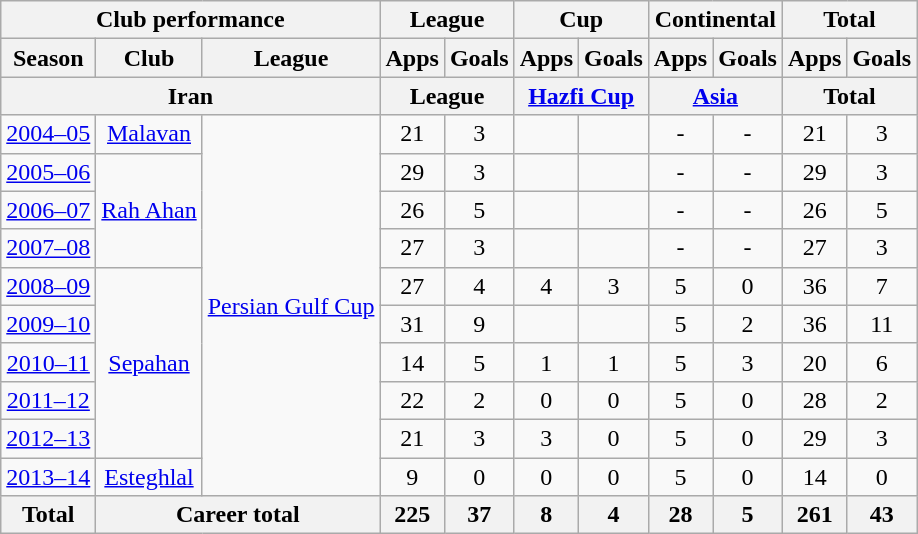<table class="wikitable" style="text-align:center">
<tr>
<th colspan=3>Club performance</th>
<th colspan=2>League</th>
<th colspan=2>Cup</th>
<th colspan=2>Continental</th>
<th colspan=2>Total</th>
</tr>
<tr>
<th>Season</th>
<th>Club</th>
<th>League</th>
<th>Apps</th>
<th>Goals</th>
<th>Apps</th>
<th>Goals</th>
<th>Apps</th>
<th>Goals</th>
<th>Apps</th>
<th>Goals</th>
</tr>
<tr>
<th colspan=3>Iran</th>
<th colspan=2>League</th>
<th colspan=2><a href='#'>Hazfi Cup</a></th>
<th colspan=2><a href='#'>Asia</a></th>
<th colspan=2>Total</th>
</tr>
<tr>
<td><a href='#'>2004–05</a></td>
<td rowspan="1"><a href='#'>Malavan</a></td>
<td rowspan="10"><a href='#'>Persian Gulf Cup</a></td>
<td>21</td>
<td>3</td>
<td></td>
<td></td>
<td>-</td>
<td>-</td>
<td>21</td>
<td>3</td>
</tr>
<tr>
<td><a href='#'>2005–06</a></td>
<td rowspan="3"><a href='#'>Rah Ahan</a></td>
<td>29</td>
<td>3</td>
<td></td>
<td></td>
<td>-</td>
<td>-</td>
<td>29</td>
<td>3</td>
</tr>
<tr>
<td><a href='#'>2006–07</a></td>
<td>26</td>
<td>5</td>
<td></td>
<td></td>
<td>-</td>
<td>-</td>
<td>26</td>
<td>5</td>
</tr>
<tr>
<td><a href='#'>2007–08</a></td>
<td>27</td>
<td>3</td>
<td></td>
<td></td>
<td>-</td>
<td>-</td>
<td>27</td>
<td>3</td>
</tr>
<tr>
<td><a href='#'>2008–09</a></td>
<td rowspan="5"><a href='#'>Sepahan</a></td>
<td>27</td>
<td>4</td>
<td>4</td>
<td>3</td>
<td>5</td>
<td>0</td>
<td>36</td>
<td>7</td>
</tr>
<tr>
<td><a href='#'>2009–10</a></td>
<td>31</td>
<td>9</td>
<td></td>
<td></td>
<td>5</td>
<td>2</td>
<td>36</td>
<td>11</td>
</tr>
<tr>
<td><a href='#'>2010–11</a></td>
<td>14</td>
<td>5</td>
<td>1</td>
<td>1</td>
<td>5</td>
<td>3</td>
<td>20</td>
<td>6</td>
</tr>
<tr>
<td><a href='#'>2011–12</a></td>
<td>22</td>
<td>2</td>
<td>0</td>
<td>0</td>
<td>5</td>
<td>0</td>
<td>28</td>
<td>2</td>
</tr>
<tr>
<td><a href='#'>2012–13</a></td>
<td>21</td>
<td>3</td>
<td>3</td>
<td>0</td>
<td>5</td>
<td>0</td>
<td>29</td>
<td>3</td>
</tr>
<tr>
<td><a href='#'>2013–14</a></td>
<td rowspan="1"><a href='#'>Esteghlal</a></td>
<td>9</td>
<td>0</td>
<td>0</td>
<td>0</td>
<td>5</td>
<td>0</td>
<td>14</td>
<td>0</td>
</tr>
<tr>
<th rowspan=1>Total</th>
<th colspan=2>Career total</th>
<th>225</th>
<th>37</th>
<th>8</th>
<th>4</th>
<th>28</th>
<th>5</th>
<th>261</th>
<th>43</th>
</tr>
</table>
